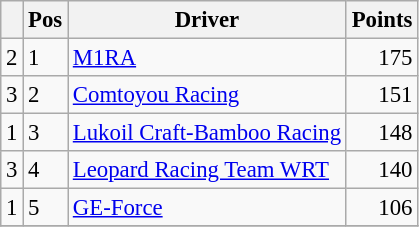<table class="wikitable" style="font-size: 95%;">
<tr>
<th></th>
<th>Pos</th>
<th>Driver</th>
<th>Points</th>
</tr>
<tr>
<td align="left"> 2</td>
<td>1</td>
<td> <a href='#'>M1RA</a></td>
<td align="right">175</td>
</tr>
<tr>
<td align="left"> 3</td>
<td>2</td>
<td> <a href='#'>Comtoyou Racing</a></td>
<td align="right">151</td>
</tr>
<tr>
<td align="left"> 1</td>
<td>3</td>
<td> <a href='#'>Lukoil Craft-Bamboo Racing</a></td>
<td align="right">148</td>
</tr>
<tr>
<td align="left"> 3</td>
<td>4</td>
<td> <a href='#'>Leopard Racing Team WRT</a></td>
<td align="right">140</td>
</tr>
<tr>
<td align="left"> 1</td>
<td>5</td>
<td> <a href='#'>GE-Force</a></td>
<td align="right">106</td>
</tr>
<tr>
</tr>
</table>
